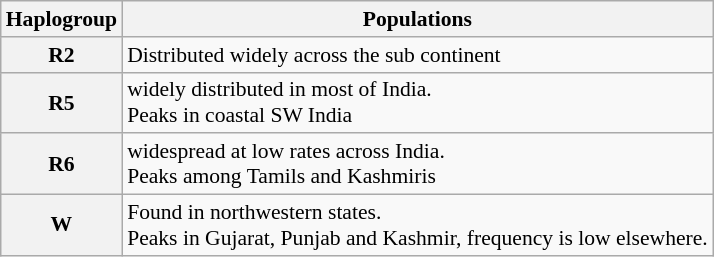<table class="wikitable sortable" style="text-align:left; font-size: 90%">
<tr>
<th>Haplogroup</th>
<th>Populations</th>
</tr>
<tr>
<th>R2</th>
<td>Distributed widely across the sub continent</td>
</tr>
<tr>
<th>R5</th>
<td>widely distributed in most of India. <br> Peaks in coastal SW India</td>
</tr>
<tr>
<th>R6</th>
<td>widespread at low rates across India. <br> Peaks among Tamils and Kashmiris</td>
</tr>
<tr>
<th>W</th>
<td>Found in northwestern states. <br> Peaks in Gujarat, Punjab and Kashmir, frequency is low elsewhere.</td>
</tr>
</table>
